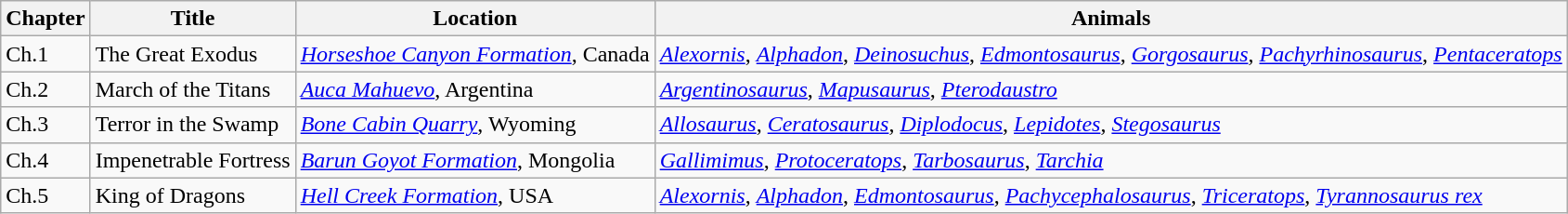<table class="wikitable sortable">
<tr>
<th>Chapter</th>
<th>Title</th>
<th>Location</th>
<th>Animals</th>
</tr>
<tr>
<td>Ch.1</td>
<td>The Great Exodus</td>
<td><em><a href='#'>Horseshoe Canyon Formation</a></em>, Canada</td>
<td><em><a href='#'>Alexornis</a></em>, <em><a href='#'>Alphadon</a></em>, <em><a href='#'>Deinosuchus</a></em>, <em><a href='#'>Edmontosaurus</a></em>, <em><a href='#'>Gorgosaurus</a></em>, <em><a href='#'>Pachyrhinosaurus</a></em>,  <em><a href='#'>Pentaceratops</a></em></td>
</tr>
<tr>
<td>Ch.2</td>
<td>March of the Titans</td>
<td><em><a href='#'>Auca Mahuevo</a></em>, Argentina</td>
<td><em><a href='#'>Argentinosaurus</a></em>, <em><a href='#'>Mapusaurus</a></em>, <em><a href='#'>Pterodaustro</a></em></td>
</tr>
<tr>
<td>Ch.3</td>
<td>Terror in the Swamp</td>
<td><em><a href='#'>Bone Cabin Quarry</a></em>, Wyoming</td>
<td><em><a href='#'>Allosaurus</a></em>, <em><a href='#'>Ceratosaurus</a></em>, <em><a href='#'>Diplodocus</a></em>, <em><a href='#'>Lepidotes</a></em>, <em><a href='#'>Stegosaurus</a></em></td>
</tr>
<tr>
<td>Ch.4</td>
<td>Impenetrable Fortress</td>
<td><em><a href='#'>Barun Goyot Formation</a></em>, Mongolia</td>
<td><em><a href='#'>Gallimimus</a></em>, <em><a href='#'>Protoceratops</a></em>, <em><a href='#'>Tarbosaurus</a></em>, <em><a href='#'>Tarchia</a></em></td>
</tr>
<tr>
<td>Ch.5</td>
<td>King of Dragons</td>
<td><em><a href='#'>Hell Creek Formation</a></em>, USA</td>
<td><em><a href='#'>Alexornis</a></em>, <em><a href='#'>Alphadon</a></em>, <em><a href='#'>Edmontosaurus</a></em>, <em><a href='#'>Pachycephalosaurus</a></em>, <em><a href='#'>Triceratops</a></em>, <em><a href='#'>Tyrannosaurus rex</a></em></td>
</tr>
</table>
